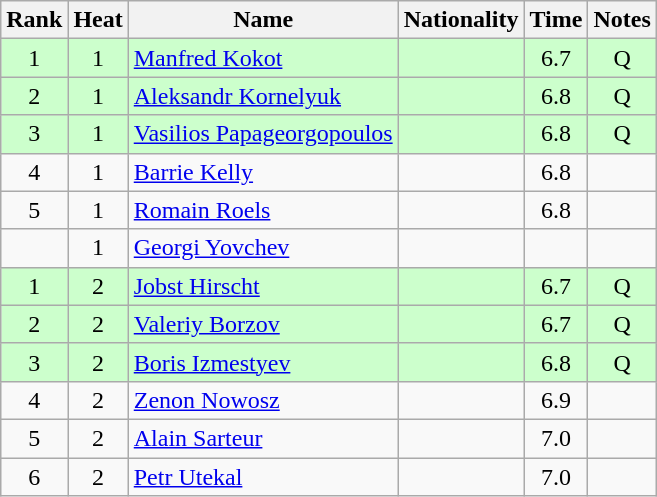<table class="wikitable sortable" style="text-align:center">
<tr>
<th>Rank</th>
<th>Heat</th>
<th>Name</th>
<th>Nationality</th>
<th>Time</th>
<th>Notes</th>
</tr>
<tr bgcolor=ccffcc>
<td>1</td>
<td>1</td>
<td align="left"><a href='#'>Manfred Kokot</a></td>
<td align=left></td>
<td>6.7</td>
<td>Q</td>
</tr>
<tr bgcolor=ccffcc>
<td>2</td>
<td>1</td>
<td align="left"><a href='#'>Aleksandr Kornelyuk</a></td>
<td align=left></td>
<td>6.8</td>
<td>Q</td>
</tr>
<tr bgcolor=ccffcc>
<td>3</td>
<td>1</td>
<td align="left"><a href='#'>Vasilios Papageorgopoulos</a></td>
<td align=left></td>
<td>6.8</td>
<td>Q</td>
</tr>
<tr>
<td>4</td>
<td>1</td>
<td align="left"><a href='#'>Barrie Kelly</a></td>
<td align=left></td>
<td>6.8</td>
<td></td>
</tr>
<tr>
<td>5</td>
<td>1</td>
<td align="left"><a href='#'>Romain Roels</a></td>
<td align=left></td>
<td>6.8</td>
<td></td>
</tr>
<tr>
<td></td>
<td>1</td>
<td align="left"><a href='#'>Georgi Yovchev</a></td>
<td align=left></td>
<td></td>
<td></td>
</tr>
<tr bgcolor=ccffcc>
<td>1</td>
<td>2</td>
<td align="left"><a href='#'>Jobst Hirscht</a></td>
<td align=left></td>
<td>6.7</td>
<td>Q</td>
</tr>
<tr bgcolor=ccffcc>
<td>2</td>
<td>2</td>
<td align="left"><a href='#'>Valeriy Borzov</a></td>
<td align=left></td>
<td>6.7</td>
<td>Q</td>
</tr>
<tr bgcolor=ccffcc>
<td>3</td>
<td>2</td>
<td align="left"><a href='#'>Boris Izmestyev</a></td>
<td align=left></td>
<td>6.8</td>
<td>Q</td>
</tr>
<tr>
<td>4</td>
<td>2</td>
<td align="left"><a href='#'>Zenon Nowosz</a></td>
<td align=left></td>
<td>6.9</td>
<td></td>
</tr>
<tr>
<td>5</td>
<td>2</td>
<td align="left"><a href='#'>Alain Sarteur</a></td>
<td align=left></td>
<td>7.0</td>
<td></td>
</tr>
<tr>
<td>6</td>
<td>2</td>
<td align="left"><a href='#'>Petr Utekal</a></td>
<td align=left></td>
<td>7.0</td>
<td></td>
</tr>
</table>
